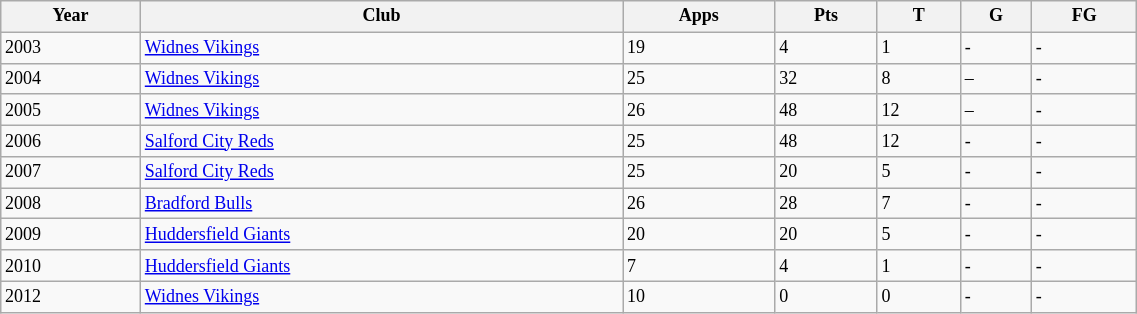<table class="wikitable" style="font-size:75%;" width="60%">
<tr>
<th>Year</th>
<th>Club</th>
<th>Apps</th>
<th>Pts</th>
<th>T</th>
<th>G</th>
<th>FG</th>
</tr>
<tr>
<td>2003</td>
<td><a href='#'>Widnes Vikings</a></td>
<td>19</td>
<td>4</td>
<td>1</td>
<td>-</td>
<td>-</td>
</tr>
<tr>
<td>2004</td>
<td><a href='#'>Widnes Vikings</a></td>
<td>25</td>
<td>32</td>
<td>8</td>
<td>–</td>
<td>-</td>
</tr>
<tr>
<td>2005</td>
<td><a href='#'>Widnes Vikings</a></td>
<td>26</td>
<td>48</td>
<td>12</td>
<td>–</td>
<td>-</td>
</tr>
<tr>
<td>2006</td>
<td><a href='#'>Salford City Reds</a></td>
<td>25</td>
<td>48</td>
<td>12</td>
<td>-</td>
<td>-</td>
</tr>
<tr>
<td>2007</td>
<td><a href='#'>Salford City Reds</a></td>
<td>25</td>
<td>20</td>
<td>5</td>
<td>-</td>
<td>-</td>
</tr>
<tr>
<td>2008</td>
<td><a href='#'>Bradford Bulls</a></td>
<td>26</td>
<td>28</td>
<td>7</td>
<td>-</td>
<td>-</td>
</tr>
<tr>
<td>2009</td>
<td><a href='#'>Huddersfield Giants</a></td>
<td>20</td>
<td>20</td>
<td>5</td>
<td>-</td>
<td>-</td>
</tr>
<tr>
<td>2010</td>
<td><a href='#'>Huddersfield Giants</a></td>
<td>7</td>
<td>4</td>
<td>1</td>
<td>-</td>
<td>-</td>
</tr>
<tr>
<td>2012</td>
<td><a href='#'>Widnes Vikings</a></td>
<td>10</td>
<td>0</td>
<td>0</td>
<td>-</td>
<td>-</td>
</tr>
</table>
